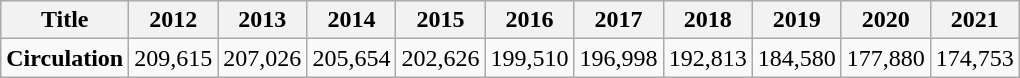<table class="wikitable">
<tr>
<th>Title</th>
<th>2012</th>
<th>2013</th>
<th>2014</th>
<th>2015</th>
<th>2016</th>
<th>2017</th>
<th>2018</th>
<th>2019</th>
<th>2020</th>
<th>2021</th>
</tr>
<tr>
<td><strong>Circulation</strong></td>
<td>209,615</td>
<td>207,026</td>
<td>205,654</td>
<td>202,626</td>
<td>199,510</td>
<td>196,998</td>
<td>192,813</td>
<td>184,580</td>
<td>177,880</td>
<td>174,753</td>
</tr>
</table>
